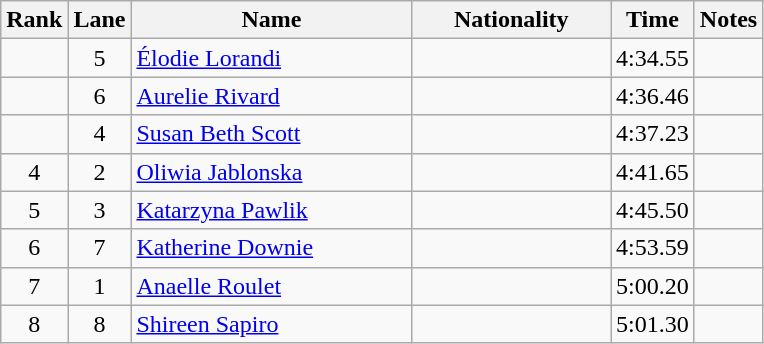<table class="wikitable sortable" style="text-align:center">
<tr>
<th>Rank</th>
<th>Lane</th>
<th style="width:180px">Name</th>
<th style="width:125px">Nationality</th>
<th>Time</th>
<th>Notes</th>
</tr>
<tr>
<td></td>
<td>5</td>
<td style="text-align:left;"><a href='#'>Élodie Lorandi</a></td>
<td style="text-align:left;"></td>
<td>4:34.55</td>
<td></td>
</tr>
<tr>
<td></td>
<td>6</td>
<td style="text-align:left;"><a href='#'>Aurelie Rivard</a></td>
<td style="text-align:left;"></td>
<td>4:36.46</td>
<td></td>
</tr>
<tr>
<td></td>
<td>4</td>
<td style="text-align:left;"><a href='#'>Susan Beth Scott</a></td>
<td style="text-align:left;"></td>
<td>4:37.23</td>
<td></td>
</tr>
<tr>
<td>4</td>
<td>2</td>
<td style="text-align:left;"><a href='#'>Oliwia Jablonska</a></td>
<td style="text-align:left;"></td>
<td>4:41.65</td>
<td></td>
</tr>
<tr>
<td>5</td>
<td>3</td>
<td style="text-align:left;"><a href='#'>Katarzyna Pawlik</a></td>
<td style="text-align:left;"></td>
<td>4:45.50</td>
<td></td>
</tr>
<tr>
<td>6</td>
<td>7</td>
<td style="text-align:left;"><a href='#'>Katherine Downie</a></td>
<td style="text-align:left;"></td>
<td>4:53.59</td>
<td></td>
</tr>
<tr>
<td>7</td>
<td>1</td>
<td style="text-align:left;"><a href='#'>Anaelle Roulet</a></td>
<td style="text-align:left;"></td>
<td>5:00.20</td>
<td></td>
</tr>
<tr>
<td>8</td>
<td>8</td>
<td style="text-align:left;"><a href='#'>Shireen Sapiro</a></td>
<td style="text-align:left;"></td>
<td>5:01.30</td>
<td></td>
</tr>
</table>
